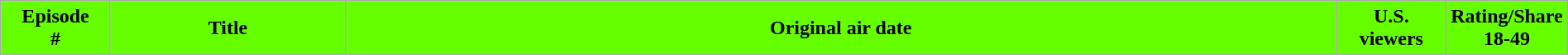<table class="wikitable plainrowheaders" style="width:100%; margin:auto;">
<tr>
<th scope="col" style="background-color: #66FF00; color: black; width: 7%">Episode<br>#</th>
<th scope="col" style="background-color: #66FF00; color: black; width: 15%">Title</th>
<th scope="col" style="background-color: #66FF00; color: black; width:12em;">Original air date</th>
<th scope="col" style="background-color: #66FF00; color: black; width: 7%">U.S. viewers</th>
<th scope="col" style="background-color: #66FF00; color: black; width: 7%">Rating/Share<br>18-49<br>






</th>
</tr>
</table>
